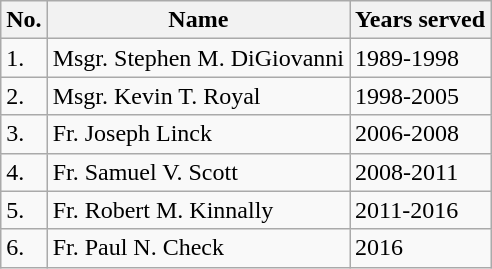<table class="wikitable sortable">
<tr>
<th class="unsortable">No.</th>
<th>Name</th>
<th>Years served</th>
</tr>
<tr>
<td>1.</td>
<td>Msgr. Stephen M. DiGiovanni</td>
<td>1989-1998</td>
</tr>
<tr>
<td>2.</td>
<td>Msgr. Kevin T. Royal</td>
<td>1998-2005</td>
</tr>
<tr>
<td>3.</td>
<td>Fr. Joseph Linck</td>
<td>2006-2008</td>
</tr>
<tr>
<td>4.</td>
<td>Fr. Samuel V. Scott</td>
<td>2008-2011</td>
</tr>
<tr>
<td>5.</td>
<td>Fr. Robert M. Kinnally</td>
<td>2011-2016</td>
</tr>
<tr>
<td>6.</td>
<td>Fr. Paul N. Check</td>
<td>2016</td>
</tr>
</table>
